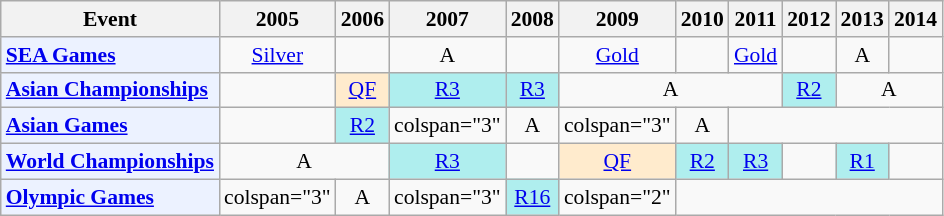<table class="wikitable" style="font-size: 90%; text-align:center">
<tr>
<th>Event</th>
<th>2005</th>
<th>2006</th>
<th>2007</th>
<th>2008</th>
<th>2009</th>
<th>2010</th>
<th>2011</th>
<th>2012</th>
<th>2013</th>
<th>2014</th>
</tr>
<tr>
<td bgcolor="#ECF2FF"; align="left"><strong><a href='#'>SEA Games</a></strong></td>
<td> <a href='#'>Silver</a></td>
<td></td>
<td>A</td>
<td></td>
<td> <a href='#'>Gold</a></td>
<td></td>
<td> <a href='#'>Gold</a></td>
<td></td>
<td>A</td>
<td></td>
</tr>
<tr>
<td bgcolor="#ECF2FF"; align="left"><strong><a href='#'>Asian Championships</a></strong></td>
<td></td>
<td bgcolor=FFEBCD><a href='#'>QF</a></td>
<td bgcolor=AFEEEE><a href='#'>R3</a></td>
<td bgcolor=AFEEEE><a href='#'>R3</a></td>
<td colspan="3">A</td>
<td bgcolor=AFEEEE><a href='#'>R2</a></td>
<td colspan="2">A</td>
</tr>
<tr>
<td bgcolor="#ECF2FF"; align="left"><strong><a href='#'>Asian Games</a></strong></td>
<td></td>
<td bgcolor=AFEEEE><a href='#'>R2</a></td>
<td>colspan="3" </td>
<td>A</td>
<td>colspan="3" </td>
<td>A</td>
</tr>
<tr>
<td bgcolor="#ECF2FF"; align="left"><strong><a href='#'>World Championships</a></strong></td>
<td colspan="2">A</td>
<td bgcolor=AFEEEE><a href='#'>R3</a></td>
<td></td>
<td bgcolor=FFEBCD><a href='#'>QF</a></td>
<td bgcolor=AFEEEE><a href='#'>R2</a></td>
<td bgcolor=AFEEEE><a href='#'>R3</a></td>
<td></td>
<td bgcolor=AFEEEE><a href='#'>R1</a></td>
<td></td>
</tr>
<tr>
<td bgcolor="#ECF2FF"; align="left"><strong><a href='#'>Olympic Games</a></strong></td>
<td>colspan="3" </td>
<td>A</td>
<td>colspan="3" </td>
<td bgcolor=AFEEEE><a href='#'>R16</a></td>
<td>colspan="2" </td>
</tr>
</table>
